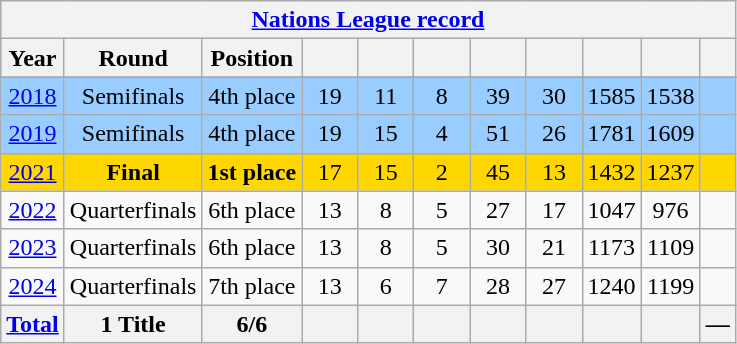<table class="wikitable" style="text-align: center;">
<tr>
<th colspan=11><a href='#'>Nations League record</a></th>
</tr>
<tr>
<th>Year</th>
<th>Round</th>
<th>Position</th>
<th width=30></th>
<th width=30></th>
<th width=30></th>
<th width=30></th>
<th width=30></th>
<th width=30></th>
<th width=30></th>
<th></th>
</tr>
<tr>
</tr>
<tr bgcolor="9acdff">
<td> <a href='#'>2018</a></td>
<td>Semifinals</td>
<td>4th place</td>
<td>19</td>
<td>11</td>
<td>8</td>
<td>39</td>
<td>30</td>
<td>1585</td>
<td>1538</td>
<td></td>
</tr>
<tr bgcolor="9acdff">
<td> <a href='#'>2019</a></td>
<td>Semifinals</td>
<td>4th place</td>
<td>19</td>
<td>15</td>
<td>4</td>
<td>51</td>
<td>26</td>
<td>1781</td>
<td>1609</td>
<td></td>
</tr>
<tr bgcolor=gold>
<td> <a href='#'>2021</a></td>
<td><strong>Final</strong></td>
<td><strong>1st place</strong></td>
<td>17</td>
<td>15</td>
<td>2</td>
<td>45</td>
<td>13</td>
<td>1432</td>
<td>1237</td>
<td></td>
</tr>
<tr>
<td> <a href='#'>2022</a></td>
<td>Quarterfinals</td>
<td>6th place</td>
<td>13</td>
<td>8</td>
<td>5</td>
<td>27</td>
<td>17</td>
<td>1047</td>
<td>976</td>
<td></td>
</tr>
<tr>
<td> <a href='#'>2023</a></td>
<td>Quarterfinals</td>
<td>6th place</td>
<td>13</td>
<td>8</td>
<td>5</td>
<td>30</td>
<td>21</td>
<td>1173</td>
<td>1109</td>
<td></td>
</tr>
<tr>
<td> <a href='#'>2024</a></td>
<td>Quarterfinals</td>
<td>7th place</td>
<td>13</td>
<td>6</td>
<td>7</td>
<td>28</td>
<td>27</td>
<td>1240</td>
<td>1199</td>
<td></td>
</tr>
<tr>
<th><a href='#'>Total</a></th>
<th>1 Title</th>
<th>6/6</th>
<th></th>
<th></th>
<th></th>
<th></th>
<th></th>
<th></th>
<th></th>
<th>—</th>
</tr>
</table>
